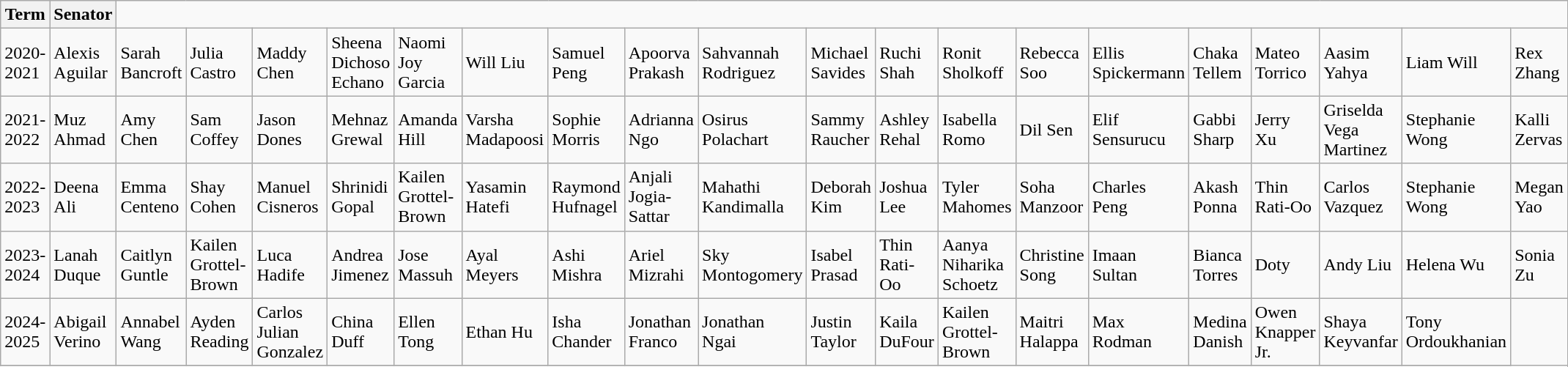<table class="wikitable">
<tr>
<th>Term</th>
<th>Senator</th>
</tr>
<tr>
<td>2020-2021 </td>
<td>Alexis Aguilar</td>
<td>Sarah Bancroft</td>
<td>Julia Castro</td>
<td>Maddy Chen</td>
<td>Sheena Dichoso Echano</td>
<td>Naomi Joy Garcia</td>
<td>Will Liu</td>
<td>Samuel Peng</td>
<td>Apoorva Prakash</td>
<td>Sahvannah Rodriguez</td>
<td>Michael Savides</td>
<td>Ruchi Shah</td>
<td>Ronit Sholkoff</td>
<td>Rebecca Soo</td>
<td>Ellis Spickermann</td>
<td>Chaka Tellem</td>
<td>Mateo Torrico</td>
<td>Aasim Yahya</td>
<td>Liam Will</td>
<td>Rex Zhang</td>
</tr>
<tr>
<td>2021-2022 </td>
<td>Muz Ahmad</td>
<td>Amy Chen</td>
<td>Sam Coffey</td>
<td>Jason Dones</td>
<td>Mehnaz Grewal</td>
<td>Amanda Hill</td>
<td>Varsha Madapoosi</td>
<td>Sophie Morris</td>
<td>Adrianna Ngo</td>
<td>Osirus Polachart</td>
<td>Sammy Raucher</td>
<td>Ashley Rehal</td>
<td>Isabella Romo</td>
<td>Dil Sen</td>
<td>Elif Sensurucu</td>
<td>Gabbi Sharp</td>
<td>Jerry Xu</td>
<td>Griselda Vega Martinez</td>
<td>Stephanie Wong</td>
<td>Kalli Zervas</td>
</tr>
<tr>
<td>2022-2023 </td>
<td>Deena Ali</td>
<td>Emma Centeno</td>
<td>Shay Cohen</td>
<td>Manuel Cisneros</td>
<td>Shrinidi Gopal</td>
<td>Kailen Grottel-Brown</td>
<td>Yasamin Hatefi</td>
<td>Raymond Hufnagel</td>
<td>Anjali Jogia-Sattar</td>
<td>Mahathi Kandimalla</td>
<td>Deborah Kim</td>
<td>Joshua Lee</td>
<td>Tyler Mahomes</td>
<td>Soha Manzoor</td>
<td>Charles Peng</td>
<td>Akash Ponna</td>
<td>Thin Rati-Oo</td>
<td>Carlos Vazquez</td>
<td>Stephanie Wong</td>
<td>Megan Yao</td>
</tr>
<tr>
<td>2023-2024 </td>
<td>Lanah Duque</td>
<td>Caitlyn Guntle</td>
<td>Kailen Grottel-Brown</td>
<td>Luca Hadife</td>
<td>Andrea Jimenez</td>
<td>Jose Massuh</td>
<td>Ayal Meyers</td>
<td>Ashi Mishra</td>
<td>Ariel Mizrahi</td>
<td>Sky Montogomery</td>
<td>Isabel Prasad</td>
<td>Thin Rati-Oo</td>
<td>Aanya Niharika Schoetz</td>
<td>Christine Song</td>
<td>Imaan Sultan</td>
<td>Bianca Torres</td>
<td>Doty</td>
<td>Andy Liu</td>
<td>Helena Wu</td>
<td>Sonia Zu</td>
</tr>
<tr>
<td>2024-2025 </td>
<td>Abigail Verino</td>
<td>Annabel Wang</td>
<td>Ayden Reading</td>
<td>Carlos Julian Gonzalez</td>
<td>China Duff</td>
<td>Ellen Tong</td>
<td>Ethan Hu</td>
<td>Isha Chander</td>
<td>Jonathan Franco</td>
<td>Jonathan Ngai</td>
<td>Justin Taylor</td>
<td>Kaila DuFour</td>
<td>Kailen Grottel-Brown</td>
<td>Maitri Halappa</td>
<td>Max Rodman</td>
<td>Medina Danish</td>
<td>Owen Knapper Jr.</td>
<td>Shaya Keyvanfar</td>
<td>Tony Ordoukhanian</td>
</tr>
<tr>
</tr>
</table>
